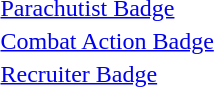<table>
<tr>
<td></td>
<td><a href='#'>Parachutist Badge</a></td>
</tr>
<tr>
<td></td>
<td><a href='#'>Combat Action Badge</a></td>
</tr>
<tr>
<td></td>
<td><a href='#'>Recruiter Badge</a></td>
</tr>
</table>
